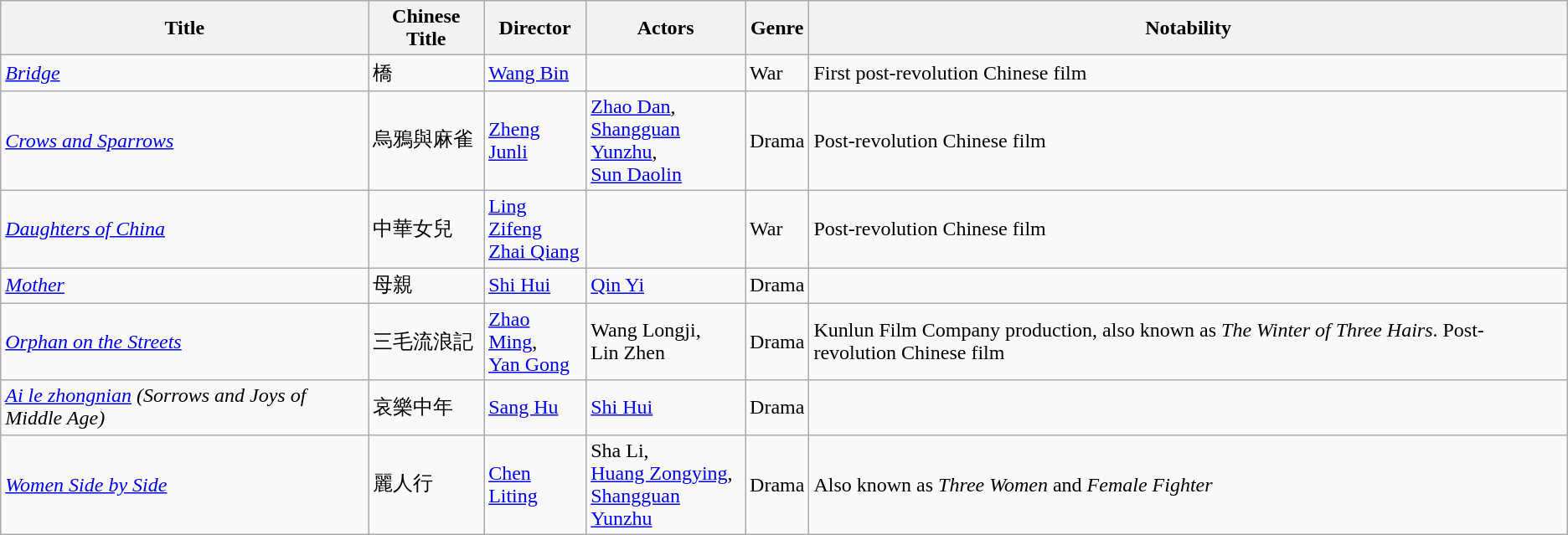<table class="wikitable">
<tr>
<th>Title</th>
<th>Chinese Title</th>
<th>Director</th>
<th>Actors</th>
<th>Genre</th>
<th>Notability</th>
</tr>
<tr>
<td><em><a href='#'>Bridge</a></em></td>
<td>橋</td>
<td><a href='#'>Wang Bin</a></td>
<td></td>
<td>War</td>
<td>First post-revolution Chinese film</td>
</tr>
<tr>
<td><em><a href='#'>Crows and Sparrows</a></em></td>
<td>烏鴉與麻雀</td>
<td><a href='#'>Zheng Junli</a></td>
<td><a href='#'>Zhao Dan</a>,<br><a href='#'>Shangguan Yunzhu</a>,<br><a href='#'>Sun Daolin</a></td>
<td>Drama</td>
<td>Post-revolution Chinese film</td>
</tr>
<tr>
<td><em><a href='#'>Daughters of China</a></em></td>
<td>中華女兒</td>
<td><a href='#'>Ling Zifeng</a><br><a href='#'>Zhai Qiang</a></td>
<td></td>
<td>War</td>
<td>Post-revolution Chinese film</td>
</tr>
<tr>
<td><em><a href='#'>Mother</a></em></td>
<td>母親</td>
<td><a href='#'>Shi Hui</a></td>
<td><a href='#'>Qin Yi</a></td>
<td>Drama</td>
<td></td>
</tr>
<tr>
<td><em><a href='#'>Orphan on the Streets</a></em></td>
<td>三毛流浪記</td>
<td><a href='#'>Zhao Ming</a>,<br><a href='#'>Yan Gong</a></td>
<td>Wang Longji,<br>Lin Zhen</td>
<td>Drama</td>
<td>Kunlun Film Company production, also known as <em>The Winter of Three Hairs</em>. Post-revolution Chinese film</td>
</tr>
<tr>
<td><em><a href='#'>Ai le zhongnian</a> (Sorrows and Joys of Middle Age)</em></td>
<td>哀樂中年</td>
<td><a href='#'>Sang Hu</a></td>
<td><a href='#'>Shi Hui</a></td>
<td>Drama</td>
<td></td>
</tr>
<tr>
<td><em><a href='#'>Women Side by Side</a></em></td>
<td>麗人行</td>
<td><a href='#'>Chen Liting</a></td>
<td>Sha Li,<br><a href='#'>Huang Zongying</a>,<br><a href='#'>Shangguan Yunzhu</a></td>
<td>Drama</td>
<td>Also known as <em>Three Women</em> and <em>Female Fighter</em></td>
</tr>
</table>
